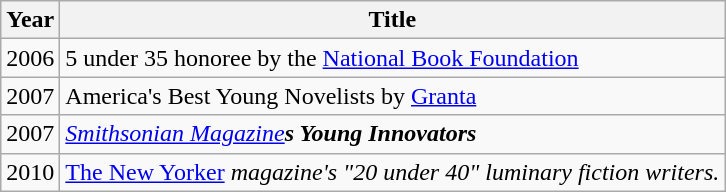<table class="wikitable">
<tr>
<th>Year</th>
<th>Title</th>
</tr>
<tr>
<td>2006</td>
<td>5 under 35 honoree by the <a href='#'>National Book Foundation</a></td>
</tr>
<tr>
<td>2007</td>
<td>America's Best Young Novelists by <a href='#'>Granta</a></td>
</tr>
<tr>
<td>2007</td>
<td><em><a href='#'>Smithsonian Magazine</a><strong>s Young Innovators</td>
</tr>
<tr>
<td>2010</td>
<td></em><a href='#'>The New Yorker</a><em> magazine's "20 under 40" luminary fiction writers.</td>
</tr>
</table>
